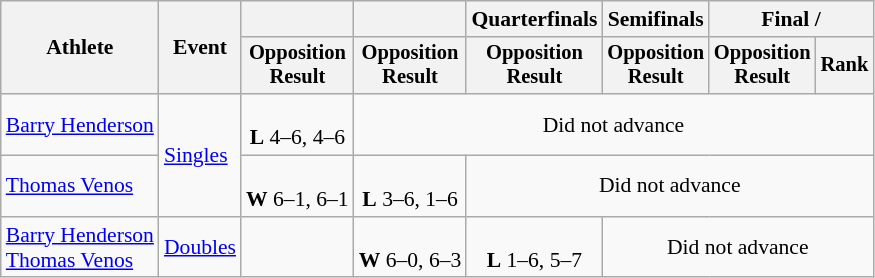<table class="wikitable" style="font-size:90%;">
<tr>
<th rowspan=2>Athlete</th>
<th rowspan=2>Event</th>
<th></th>
<th></th>
<th>Quarterfinals</th>
<th>Semifinals</th>
<th colspan=2>Final / </th>
</tr>
<tr style="font-size:95%">
<th>Opposition<br>Result</th>
<th>Opposition<br>Result</th>
<th>Opposition<br>Result</th>
<th>Opposition<br>Result</th>
<th>Opposition<br>Result</th>
<th>Rank</th>
</tr>
<tr align=center>
<td align=left><a href='#'>Barry Henderson</a></td>
<td rowspan=2 align=left><a href='#'>Singles</a></td>
<td><br><strong>L</strong> 4–6, 4–6</td>
<td colspan=5>Did not advance</td>
</tr>
<tr align=center>
<td align=left><a href='#'>Thomas Venos</a></td>
<td><br><strong>W</strong> 6–1, 6–1</td>
<td><br><strong>L</strong> 3–6, 1–6</td>
<td colspan=4>Did not advance</td>
</tr>
<tr align=center>
<td align=left><a href='#'>Barry Henderson</a><br><a href='#'>Thomas Venos</a></td>
<td align=left><a href='#'>Doubles</a></td>
<td></td>
<td><br><strong>W</strong> 6–0, 6–3</td>
<td><br><strong>L</strong> 1–6, 5–7</td>
<td colspan=3>Did not advance</td>
</tr>
</table>
